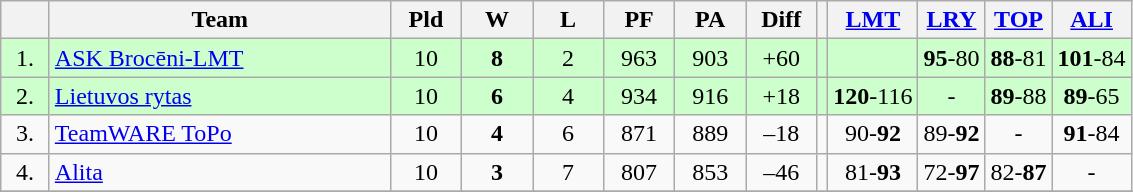<table class="wikitable" style="text-align:center">
<tr>
<th width=25></th>
<th width=220>Team</th>
<th width=40>Pld</th>
<th width=40>W</th>
<th width=40>L</th>
<th width=40>PF</th>
<th width=40>PA</th>
<th width=40>Diff</th>
<th></th>
<th> <a href='#'>LMT</a></th>
<th> <a href='#'>LRY</a></th>
<th> <a href='#'>TOP</a></th>
<th> <a href='#'>ALI</a></th>
</tr>
<tr style="background:#cfc;">
<td>1.</td>
<td align=left> <a href='#'>ASK Brocēni-LMT</a></td>
<td>10</td>
<td><strong>8</strong></td>
<td>2</td>
<td>963</td>
<td>903</td>
<td>+60</td>
<td></td>
<td></td>
<td><strong>95</strong>-80</td>
<td><strong>88</strong>-81</td>
<td><strong>101</strong>-84</td>
</tr>
<tr style="background:#cfc;">
<td>2.</td>
<td align=left> <a href='#'>Lietuvos rytas</a></td>
<td>10</td>
<td><strong>6</strong></td>
<td>4</td>
<td>934</td>
<td>916</td>
<td>+18</td>
<td></td>
<td><strong>120</strong>-116</td>
<td>-</td>
<td><strong>89</strong>-88</td>
<td><strong>89</strong>-65</td>
</tr>
<tr>
<td>3.</td>
<td align=left> <a href='#'>TeamWARE ToPo</a></td>
<td>10</td>
<td><strong>4</strong></td>
<td>6</td>
<td>871</td>
<td>889</td>
<td>–18</td>
<td></td>
<td>90-<strong>92</strong></td>
<td>89-<strong>92</strong></td>
<td>-</td>
<td><strong>91</strong>-84</td>
</tr>
<tr>
<td>4.</td>
<td align=left> <a href='#'>Alita</a></td>
<td>10</td>
<td><strong>3</strong></td>
<td>7</td>
<td>807</td>
<td>853</td>
<td>–46</td>
<td></td>
<td>81-<strong>93</strong></td>
<td>72-<strong>97</strong></td>
<td>82-<strong>87</strong></td>
<td>-</td>
</tr>
<tr>
</tr>
</table>
